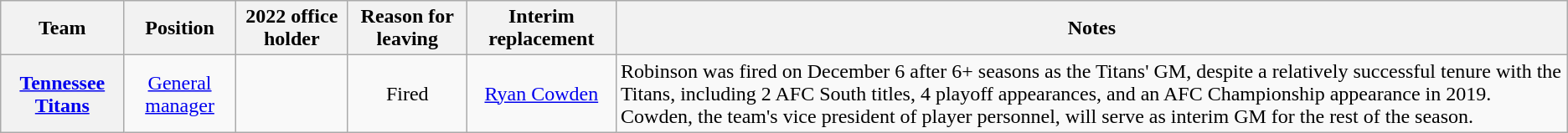<table class="wikitable sortable plainrowheaders">
<tr>
<th>Team</th>
<th>Position</th>
<th>2022 office holder</th>
<th>Reason for leaving</th>
<th>Interim replacement</th>
<th>Notes</th>
</tr>
<tr>
<th scope="row" style="text-align:center;"><a href='#'>Tennessee Titans</a></th>
<td style="text-align:center;"><a href='#'>General manager</a></td>
<td style="text-align:center;"></td>
<td style="text-align:center;">Fired</td>
<td style="text-align:center;"><a href='#'>Ryan Cowden</a></td>
<td>Robinson was fired on December 6 after 6+ seasons as the Titans' GM, despite a relatively successful tenure with the Titans, including 2 AFC South titles, 4 playoff appearances, and an AFC Championship appearance in 2019.<br>Cowden, the team's vice president of player personnel, will serve as interim GM for the rest of the season.</td>
</tr>
</table>
